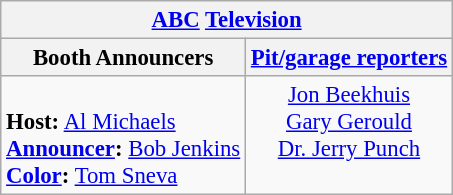<table class="wikitable" style="font-size: 95%;">
<tr>
<th colspan=2><a href='#'>ABC</a> <a href='#'>Television</a></th>
</tr>
<tr>
<th>Booth Announcers</th>
<th><a href='#'>Pit/garage reporters</a></th>
</tr>
<tr>
<td valign="top"><br><strong>Host:</strong> <a href='#'>Al Michaels</a><br>
<strong><a href='#'>Announcer</a>:</strong> <a href='#'>Bob Jenkins</a><br>
<strong><a href='#'>Color</a>:</strong> <a href='#'>Tom Sneva</a><br></td>
<td align="center" valign="top"><a href='#'>Jon Beekhuis</a><br><a href='#'>Gary Gerould</a><br><a href='#'>Dr. Jerry Punch</a></td>
</tr>
</table>
